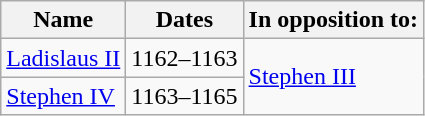<table class="wikitable">
<tr>
<th>Name</th>
<th>Dates</th>
<th>In opposition to:</th>
</tr>
<tr>
<td><a href='#'>Ladislaus II</a></td>
<td>1162–1163</td>
<td rowspan="2"><a href='#'>Stephen III</a></td>
</tr>
<tr>
<td><a href='#'>Stephen IV</a></td>
<td>1163–1165</td>
</tr>
</table>
